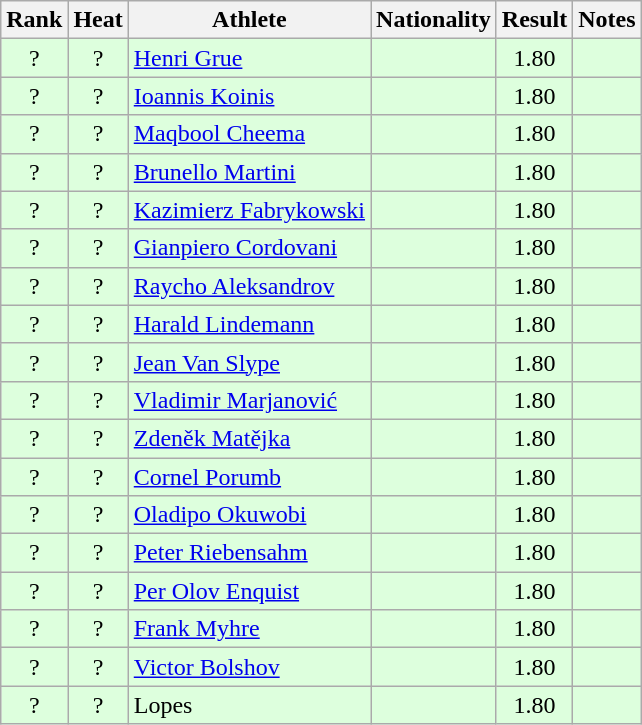<table class="wikitable sortable" style="text-align:center">
<tr>
<th>Rank</th>
<th>Heat</th>
<th>Athlete</th>
<th>Nationality</th>
<th>Result</th>
<th>Notes</th>
</tr>
<tr bgcolor=ddffdd>
<td>?</td>
<td>?</td>
<td align=left><a href='#'>Henri Grue</a></td>
<td align=left></td>
<td>1.80</td>
<td></td>
</tr>
<tr bgcolor=ddffdd>
<td>?</td>
<td>?</td>
<td align=left><a href='#'>Ioannis Koinis</a></td>
<td align=left></td>
<td>1.80</td>
<td></td>
</tr>
<tr bgcolor=ddffdd>
<td>?</td>
<td>?</td>
<td align=left><a href='#'>Maqbool Cheema</a></td>
<td align=left></td>
<td>1.80</td>
<td></td>
</tr>
<tr bgcolor=ddffdd>
<td>?</td>
<td>?</td>
<td align=left><a href='#'>Brunello Martini</a></td>
<td align=left></td>
<td>1.80</td>
<td></td>
</tr>
<tr bgcolor=ddffdd>
<td>?</td>
<td>?</td>
<td align=left><a href='#'>Kazimierz Fabrykowski</a></td>
<td align=left></td>
<td>1.80</td>
<td></td>
</tr>
<tr bgcolor=ddffdd>
<td>?</td>
<td>?</td>
<td align=left><a href='#'>Gianpiero Cordovani</a></td>
<td align=left></td>
<td>1.80</td>
<td></td>
</tr>
<tr bgcolor=ddffdd>
<td>?</td>
<td>?</td>
<td align=left><a href='#'>Raycho Aleksandrov</a></td>
<td align=left></td>
<td>1.80</td>
<td></td>
</tr>
<tr bgcolor=ddffdd>
<td>?</td>
<td>?</td>
<td align=left><a href='#'>Harald Lindemann</a></td>
<td align=left></td>
<td>1.80</td>
<td></td>
</tr>
<tr bgcolor=ddffdd>
<td>?</td>
<td>?</td>
<td align=left><a href='#'>Jean Van Slype</a></td>
<td align=left></td>
<td>1.80</td>
<td></td>
</tr>
<tr bgcolor=ddffdd>
<td>?</td>
<td>?</td>
<td align=left><a href='#'>Vladimir Marjanović</a></td>
<td align=left></td>
<td>1.80</td>
<td></td>
</tr>
<tr bgcolor=ddffdd>
<td>?</td>
<td>?</td>
<td align=left><a href='#'>Zdeněk Matějka</a></td>
<td align=left></td>
<td>1.80</td>
<td></td>
</tr>
<tr bgcolor=ddffdd>
<td>?</td>
<td>?</td>
<td align=left><a href='#'>Cornel Porumb</a></td>
<td align=left></td>
<td>1.80</td>
<td></td>
</tr>
<tr bgcolor=ddffdd>
<td>?</td>
<td>?</td>
<td align=left><a href='#'>Oladipo Okuwobi</a></td>
<td align=left></td>
<td>1.80</td>
<td></td>
</tr>
<tr bgcolor=ddffdd>
<td>?</td>
<td>?</td>
<td align=left><a href='#'>Peter Riebensahm</a></td>
<td align=left></td>
<td>1.80</td>
<td></td>
</tr>
<tr bgcolor=ddffdd>
<td>?</td>
<td>?</td>
<td align=left><a href='#'>Per Olov Enquist</a></td>
<td align=left></td>
<td>1.80</td>
<td></td>
</tr>
<tr bgcolor=ddffdd>
<td>?</td>
<td>?</td>
<td align=left><a href='#'>Frank Myhre</a></td>
<td align=left></td>
<td>1.80</td>
<td></td>
</tr>
<tr bgcolor=ddffdd>
<td>?</td>
<td>?</td>
<td align=left><a href='#'>Victor Bolshov</a></td>
<td align=left></td>
<td>1.80</td>
<td></td>
</tr>
<tr bgcolor=ddffdd>
<td>?</td>
<td>?</td>
<td align=left>Lopes</td>
<td align=left></td>
<td>1.80</td>
<td></td>
</tr>
</table>
